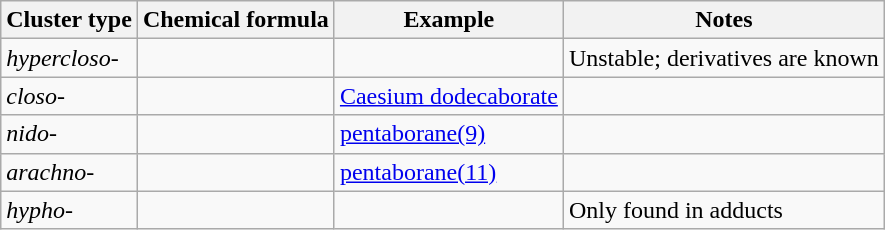<table class="wikitable">
<tr>
<th>Cluster type</th>
<th>Chemical formula</th>
<th>Example</th>
<th>Notes</th>
</tr>
<tr>
<td><em>hypercloso</em>-</td>
<td></td>
<td></td>
<td>Unstable; derivatives are known</td>
</tr>
<tr>
<td><em>closo</em>-</td>
<td></td>
<td><a href='#'>Caesium dodecaborate</a></td>
<td></td>
</tr>
<tr>
<td><em>nido</em>-</td>
<td></td>
<td><a href='#'>pentaborane(9)</a></td>
<td></td>
</tr>
<tr>
<td><em>arachno</em>-</td>
<td></td>
<td><a href='#'>pentaborane(11)</a></td>
<td></td>
</tr>
<tr>
<td><em>hypho</em>-</td>
<td></td>
<td></td>
<td>Only found in adducts</td>
</tr>
</table>
